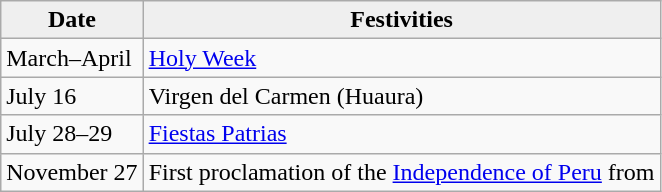<table class="wikitable">
<tr>
<th style="background:#efefef;">Date</th>
<th style="background:#efefef;">Festivities</th>
</tr>
<tr>
<td>March–April</td>
<td><a href='#'>Holy Week</a></td>
</tr>
<tr>
<td>July 16</td>
<td>Virgen del Carmen (Huaura)</td>
</tr>
<tr>
<td>July 28–29</td>
<td><a href='#'>Fiestas Patrias</a></td>
</tr>
<tr>
<td>November 27</td>
<td>First proclamation of the <a href='#'>Independence of Peru</a> from </td>
</tr>
</table>
